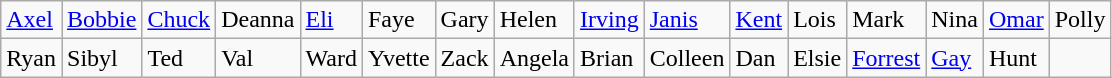<table class="wikitable">
<tr>
<td><a href='#'>Axel</a></td>
<td><a href='#'>Bobbie</a></td>
<td><a href='#'>Chuck</a></td>
<td>Deanna</td>
<td><a href='#'>Eli</a></td>
<td>Faye</td>
<td>Gary</td>
<td>Helen</td>
<td><a href='#'>Irving</a></td>
<td><a href='#'>Janis</a></td>
<td><a href='#'>Kent</a></td>
<td>Lois</td>
<td>Mark</td>
<td>Nina</td>
<td><a href='#'>Omar</a></td>
<td>Polly</td>
</tr>
<tr>
<td>Ryan</td>
<td>Sibyl</td>
<td>Ted</td>
<td>Val</td>
<td>Ward</td>
<td>Yvette</td>
<td>Zack</td>
<td>Angela</td>
<td>Brian</td>
<td>Colleen</td>
<td>Dan</td>
<td>Elsie</td>
<td><a href='#'>Forrest</a></td>
<td><a href='#'>Gay</a></td>
<td>Hunt</td>
</tr>
</table>
